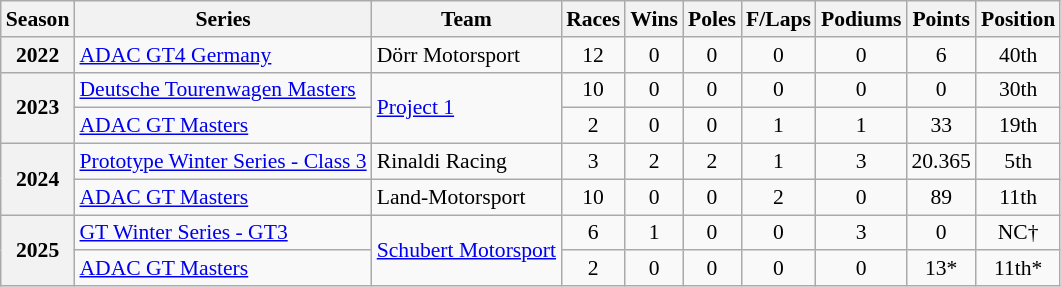<table class="wikitable" style="font-size: 90%; text-align:center">
<tr>
<th>Season</th>
<th>Series</th>
<th>Team</th>
<th>Races</th>
<th>Wins</th>
<th>Poles</th>
<th>F/Laps</th>
<th>Podiums</th>
<th>Points</th>
<th>Position</th>
</tr>
<tr>
<th>2022</th>
<td align="left"><a href='#'>ADAC GT4 Germany</a></td>
<td align="left">Dörr Motorsport</td>
<td>12</td>
<td>0</td>
<td>0</td>
<td>0</td>
<td>0</td>
<td>6</td>
<td>40th</td>
</tr>
<tr>
<th rowspan="2">2023</th>
<td align="left"><a href='#'>Deutsche Tourenwagen Masters</a></td>
<td rowspan="2" align="left"><a href='#'>Project 1</a></td>
<td>10</td>
<td>0</td>
<td>0</td>
<td>0</td>
<td>0</td>
<td>0</td>
<td>30th</td>
</tr>
<tr>
<td align="left"><a href='#'>ADAC GT Masters</a></td>
<td>2</td>
<td>0</td>
<td>0</td>
<td>1</td>
<td>1</td>
<td>33</td>
<td>19th</td>
</tr>
<tr>
<th rowspan="2">2024</th>
<td align=left><a href='#'>Prototype Winter Series - Class 3</a></td>
<td align=left>Rinaldi Racing</td>
<td>3</td>
<td>2</td>
<td>2</td>
<td>1</td>
<td>3</td>
<td>20.365</td>
<td>5th</td>
</tr>
<tr>
<td align=left><a href='#'>ADAC GT Masters</a></td>
<td align=left>Land-Motorsport</td>
<td>10</td>
<td>0</td>
<td>0</td>
<td>2</td>
<td>0</td>
<td>89</td>
<td>11th</td>
</tr>
<tr>
<th rowspan="2">2025</th>
<td align=left><a href='#'>GT Winter Series - GT3</a></td>
<td rowspan="2" align="left"><a href='#'>Schubert Motorsport</a></td>
<td>6</td>
<td>1</td>
<td>0</td>
<td>0</td>
<td>3</td>
<td>0</td>
<td>NC†</td>
</tr>
<tr>
<td align=left><a href='#'>ADAC GT Masters</a></td>
<td>2</td>
<td>0</td>
<td>0</td>
<td>0</td>
<td>0</td>
<td>13*</td>
<td>11th*</td>
</tr>
</table>
